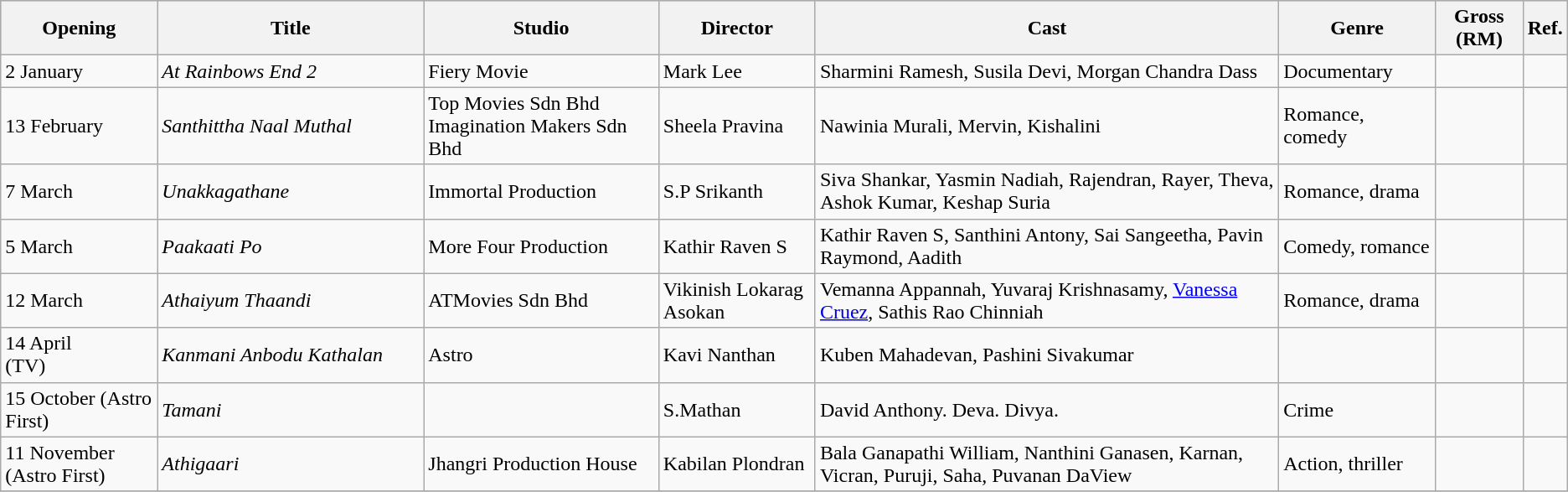<table class="wikitable">
<tr style="background:#b0e0e6; text-align:center;">
<th style="width:10%;">Opening</th>
<th style="width:17%;">Title</th>
<th style="width:15%;">Studio</th>
<th>Director</th>
<th>Cast</th>
<th style="width:10%;">Genre</th>
<th>Gross (RM)</th>
<th>Ref.</th>
</tr>
<tr>
<td>2 January</td>
<td><em>At Rainbows End 2</em></td>
<td>Fiery Movie</td>
<td>Mark Lee</td>
<td>Sharmini Ramesh, Susila Devi, Morgan Chandra Dass</td>
<td>Documentary</td>
<td></td>
<td></td>
</tr>
<tr>
<td>13 February</td>
<td><em>Santhittha Naal Muthal</em></td>
<td>Top Movies Sdn Bhd<br>Imagination Makers Sdn Bhd</td>
<td>Sheela Pravina</td>
<td>Nawinia Murali, Mervin, Kishalini</td>
<td>Romance, comedy</td>
<td></td>
<td></td>
</tr>
<tr>
<td>7 March</td>
<td><em>Unakkagathane</em></td>
<td>Immortal Production</td>
<td>S.P Srikanth</td>
<td>Siva Shankar, Yasmin Nadiah, Rajendran, Rayer, Theva, Ashok Kumar, Keshap Suria</td>
<td>Romance, drama</td>
<td></td>
<td></td>
</tr>
<tr>
<td>5 March</td>
<td><em>Paakaati Po</em></td>
<td>More Four Production</td>
<td>Kathir Raven S</td>
<td>Kathir Raven S, Santhini Antony, Sai Sangeetha, Pavin Raymond, Aadith</td>
<td>Comedy, romance</td>
<td></td>
<td></td>
</tr>
<tr>
<td>12 March</td>
<td><em>Athaiyum Thaandi</em></td>
<td>ATMovies Sdn Bhd</td>
<td>Vikinish Lokarag Asokan</td>
<td>Vemanna Appannah, Yuvaraj Krishnasamy, <a href='#'>Vanessa Cruez</a>, Sathis Rao Chinniah</td>
<td>Romance, drama</td>
<td></td>
<td></td>
</tr>
<tr>
<td>14 April<br>(TV)</td>
<td><em>Kanmani Anbodu Kathalan</em></td>
<td>Astro</td>
<td>Kavi Nanthan</td>
<td>Kuben Mahadevan, Pashini Sivakumar</td>
<td></td>
<td></td>
<td></td>
</tr>
<tr>
<td>15 October (Astro First)</td>
<td><em>Tamani</em></td>
<td></td>
<td>S.Mathan</td>
<td>David Anthony. Deva. Divya.</td>
<td>Crime</td>
<td></td>
<td></td>
</tr>
<tr>
<td>11 November (Astro First)</td>
<td><em>Athigaari</em></td>
<td>Jhangri Production House</td>
<td>Kabilan Plondran</td>
<td>Bala Ganapathi William, Nanthini Ganasen, Karnan, Vicran, Puruji, Saha, Puvanan DaView</td>
<td>Action, thriller</td>
<td></td>
<td></td>
</tr>
<tr>
</tr>
</table>
